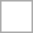<table style="border:solid 1px #aaa;" cellpadding="10" cellspacing="0">
<tr>
<td></td>
</tr>
</table>
